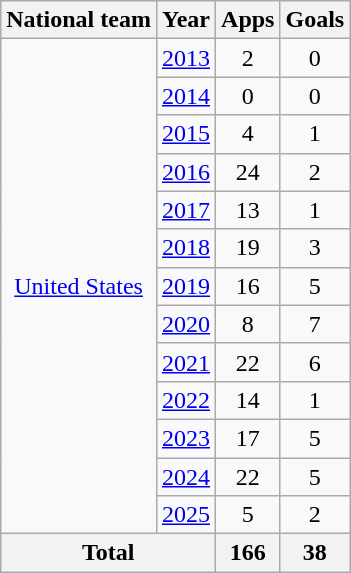<table class="wikitable" style="text-align:center">
<tr>
<th>National team</th>
<th>Year</th>
<th>Apps</th>
<th>Goals</th>
</tr>
<tr>
<td rowspan="13"><a href='#'>United States</a></td>
<td><a href='#'>2013</a></td>
<td>2</td>
<td>0</td>
</tr>
<tr>
<td><a href='#'>2014</a></td>
<td>0</td>
<td>0</td>
</tr>
<tr>
<td><a href='#'>2015</a></td>
<td>4</td>
<td>1</td>
</tr>
<tr>
<td><a href='#'>2016</a></td>
<td>24</td>
<td>2</td>
</tr>
<tr>
<td><a href='#'>2017</a></td>
<td>13</td>
<td>1</td>
</tr>
<tr>
<td><a href='#'>2018</a></td>
<td>19</td>
<td>3</td>
</tr>
<tr>
<td><a href='#'>2019</a></td>
<td>16</td>
<td>5</td>
</tr>
<tr>
<td><a href='#'>2020</a></td>
<td>8</td>
<td>7</td>
</tr>
<tr>
<td><a href='#'>2021</a></td>
<td>22</td>
<td>6</td>
</tr>
<tr>
<td><a href='#'>2022</a></td>
<td>14</td>
<td>1</td>
</tr>
<tr>
<td><a href='#'>2023</a></td>
<td>17</td>
<td>5</td>
</tr>
<tr>
<td><a href='#'>2024</a></td>
<td>22</td>
<td>5</td>
</tr>
<tr>
<td><a href='#'>2025</a></td>
<td>5</td>
<td>2</td>
</tr>
<tr>
<th colspan=2>Total</th>
<th>166</th>
<th>38</th>
</tr>
</table>
